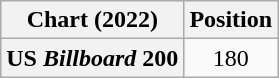<table class="wikitable plainrowheaders" style="text-align:center">
<tr>
<th scope="col">Chart (2022)</th>
<th scope="col">Position</th>
</tr>
<tr>
<th scope="row">US <em>Billboard</em> 200</th>
<td>180</td>
</tr>
</table>
